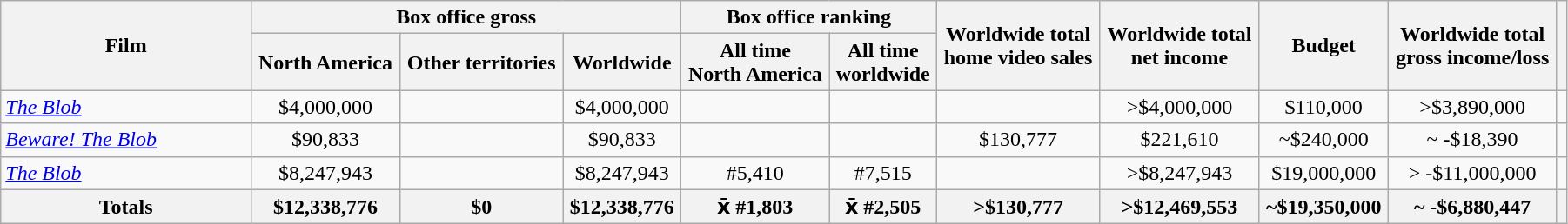<table class="wikitable sortable" width=95% border="1" style="text-align: center;">
<tr>
<th rowspan="2" style="width:16%;">Film</th>
<th colspan="3">Box office gross</th>
<th colspan="2">Box office ranking</th>
<th rowspan="2">Worldwide total <br>home video sales</th>
<th rowspan="2">Worldwide total <br>net income</th>
<th rowspan="2">Budget</th>
<th rowspan="2">Worldwide total<br>gross income/loss</th>
<th rowspan="2"></th>
</tr>
<tr>
<th>North America</th>
<th>Other territories</th>
<th>Worldwide</th>
<th>All time <br>North America</th>
<th>All time <br>worldwide</th>
</tr>
<tr>
<td style="text-align: left;"><em><a href='#'>The Blob</a></em> </td>
<td>$4,000,000</td>
<td></td>
<td>$4,000,000</td>
<td></td>
<td></td>
<td></td>
<td>>$4,000,000</td>
<td>$110,000</td>
<td>>$3,890,000</td>
<td></td>
</tr>
<tr>
<td style="text-align: left;"><em><a href='#'>Beware! The Blob</a></em></td>
<td>$90,833</td>
<td></td>
<td>$90,833</td>
<td></td>
<td></td>
<td>$130,777</td>
<td>$221,610</td>
<td>~$240,000</td>
<td>~ -$18,390</td>
<td></td>
</tr>
<tr>
<td style="text-align: left;"><em><a href='#'>The Blob</a></em> </td>
<td>$8,247,943</td>
<td></td>
<td>$8,247,943</td>
<td>#5,410</td>
<td>#7,515</td>
<td></td>
<td>>$8,247,943</td>
<td>$19,000,000</td>
<td>> -$11,000,000</td>
<td></td>
</tr>
<tr>
<th>Totals</th>
<th>$12,338,776</th>
<th>$0</th>
<th>$12,338,776</th>
<th>x̄ #1,803</th>
<th>x̄ #2,505</th>
<th>>$130,777</th>
<th>>$12,469,553</th>
<th>~$19,350,000</th>
<th>~ -$6,880,447</th>
<th></th>
</tr>
</table>
